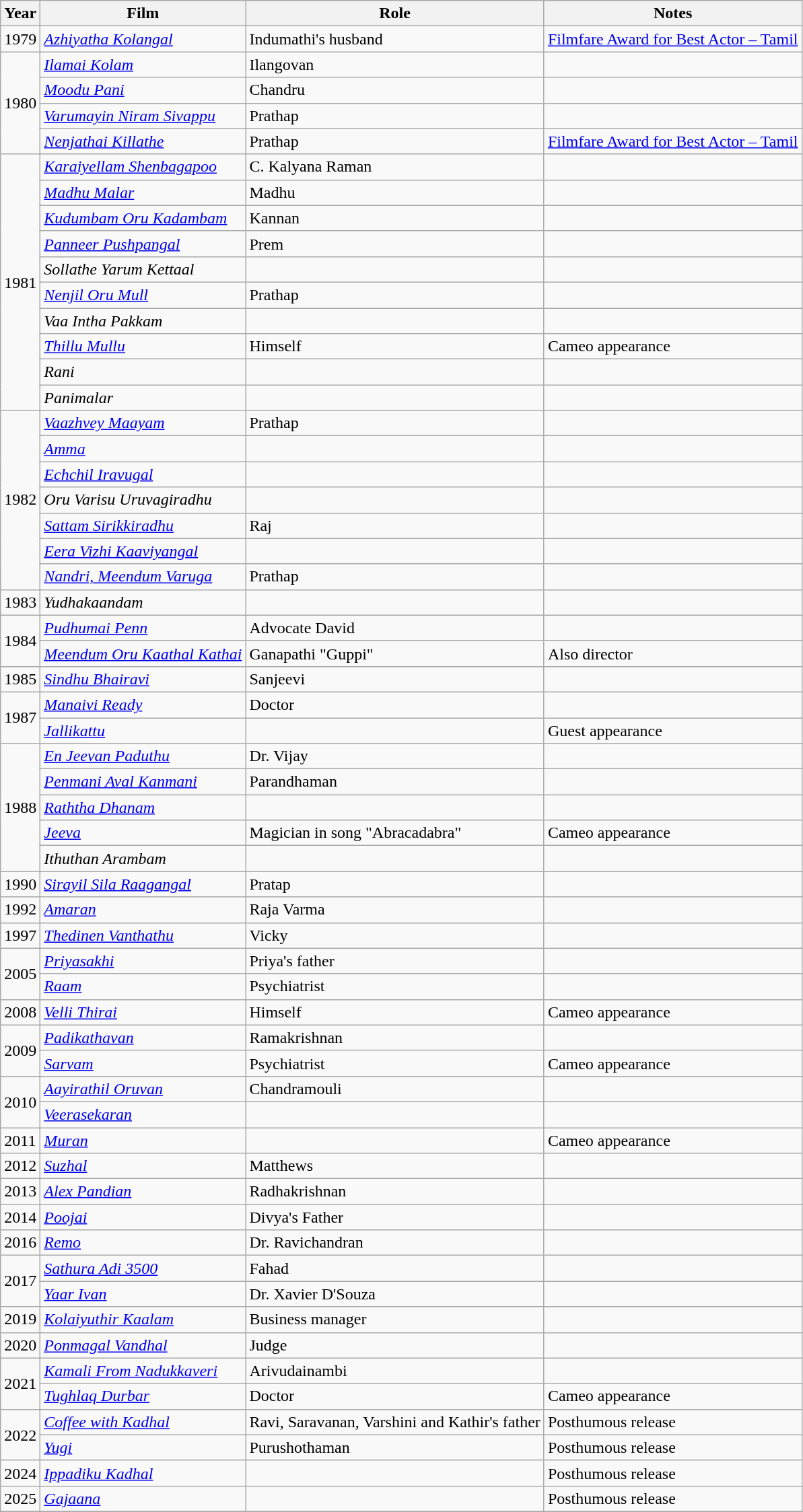<table class="wikitable sortable">
<tr>
<th>Year</th>
<th>Film</th>
<th>Role</th>
<th>Notes</th>
</tr>
<tr>
<td>1979</td>
<td><em><a href='#'>Azhiyatha Kolangal</a></em></td>
<td>Indumathi's husband</td>
<td><a href='#'>Filmfare Award for Best Actor – Tamil</a></td>
</tr>
<tr>
<td rowspan="4">1980</td>
<td><em><a href='#'>Ilamai Kolam</a></em></td>
<td>Ilangovan</td>
<td></td>
</tr>
<tr>
<td><em><a href='#'>Moodu Pani</a></em></td>
<td>Chandru</td>
<td></td>
</tr>
<tr>
<td><em><a href='#'>Varumayin Niram Sivappu</a></em></td>
<td>Prathap</td>
<td></td>
</tr>
<tr>
<td><em><a href='#'>Nenjathai Killathe</a></em></td>
<td>Prathap</td>
<td><a href='#'>Filmfare Award for Best Actor – Tamil</a></td>
</tr>
<tr>
<td rowspan="10">1981</td>
<td><em><a href='#'>Karaiyellam Shenbagapoo</a></em></td>
<td>C. Kalyana Raman</td>
<td></td>
</tr>
<tr>
<td><em><a href='#'>Madhu Malar</a></em></td>
<td>Madhu</td>
<td></td>
</tr>
<tr>
<td><em><a href='#'>Kudumbam Oru Kadambam</a></em></td>
<td>Kannan</td>
<td></td>
</tr>
<tr>
<td><em><a href='#'>Panneer Pushpangal</a></em></td>
<td>Prem</td>
<td></td>
</tr>
<tr>
<td><em>Sollathe Yarum Kettaal</em></td>
<td></td>
<td></td>
</tr>
<tr>
<td><em><a href='#'>Nenjil Oru Mull</a></em></td>
<td>Prathap</td>
<td></td>
</tr>
<tr>
<td><em>Vaa Intha Pakkam</em></td>
<td></td>
<td></td>
</tr>
<tr>
<td><em><a href='#'>Thillu Mullu</a></em></td>
<td>Himself</td>
<td>Cameo appearance</td>
</tr>
<tr>
<td><em>Rani</em></td>
<td></td>
<td></td>
</tr>
<tr>
<td><em>Panimalar</em></td>
<td></td>
<td></td>
</tr>
<tr>
<td rowspan="7">1982</td>
<td><em><a href='#'>Vaazhvey Maayam</a></em></td>
<td>Prathap</td>
<td></td>
</tr>
<tr>
<td><em><a href='#'>Amma</a></em></td>
<td></td>
<td></td>
</tr>
<tr>
<td><em><a href='#'>Echchil Iravugal</a></em></td>
<td></td>
<td></td>
</tr>
<tr>
<td><em>Oru Varisu Uruvagiradhu</em></td>
<td></td>
<td></td>
</tr>
<tr>
<td><em><a href='#'>Sattam Sirikkiradhu</a></em></td>
<td>Raj</td>
<td></td>
</tr>
<tr>
<td><em><a href='#'>Eera Vizhi Kaaviyangal</a></em></td>
<td></td>
<td></td>
</tr>
<tr>
<td><em><a href='#'>Nandri, Meendum Varuga</a></em></td>
<td>Prathap</td>
<td></td>
</tr>
<tr>
<td>1983</td>
<td><em>Yudhakaandam</em></td>
<td></td>
<td></td>
</tr>
<tr>
<td rowspan="2">1984</td>
<td><em><a href='#'>Pudhumai Penn</a></em></td>
<td>Advocate David</td>
<td></td>
</tr>
<tr>
<td><em><a href='#'>Meendum Oru Kaathal Kathai</a></em></td>
<td>Ganapathi "Guppi"</td>
<td>Also director</td>
</tr>
<tr>
<td>1985</td>
<td><em><a href='#'>Sindhu Bhairavi</a></em></td>
<td>Sanjeevi</td>
<td></td>
</tr>
<tr>
<td rowspan="2">1987</td>
<td><em><a href='#'>Manaivi Ready</a></em></td>
<td>Doctor</td>
<td></td>
</tr>
<tr>
<td><em><a href='#'>Jallikattu</a></em></td>
<td></td>
<td>Guest appearance</td>
</tr>
<tr>
<td rowspan="5">1988</td>
<td><em><a href='#'>En Jeevan Paduthu</a></em></td>
<td>Dr. Vijay</td>
<td></td>
</tr>
<tr>
<td><em><a href='#'>Penmani Aval Kanmani</a></em></td>
<td>Parandhaman</td>
<td></td>
</tr>
<tr>
<td><em><a href='#'>Raththa Dhanam</a></em></td>
<td></td>
<td></td>
</tr>
<tr>
<td><em><a href='#'>Jeeva</a></em></td>
<td>Magician in song "Abracadabra"</td>
<td>Cameo appearance</td>
</tr>
<tr>
<td><em>Ithuthan Arambam</em></td>
<td></td>
<td></td>
</tr>
<tr>
<td>1990</td>
<td><em><a href='#'>Sirayil Sila Raagangal</a></em></td>
<td>Pratap</td>
<td></td>
</tr>
<tr>
<td>1992</td>
<td><em><a href='#'>Amaran</a></em></td>
<td>Raja Varma</td>
<td></td>
</tr>
<tr>
<td>1997</td>
<td><em><a href='#'>Thedinen Vanthathu</a></em></td>
<td>Vicky</td>
<td></td>
</tr>
<tr>
<td rowspan="2">2005</td>
<td><em><a href='#'>Priyasakhi</a></em></td>
<td>Priya's father</td>
<td></td>
</tr>
<tr>
<td><em><a href='#'>Raam</a></em></td>
<td>Psychiatrist</td>
<td></td>
</tr>
<tr>
<td>2008</td>
<td><em><a href='#'>Velli Thirai</a></em></td>
<td>Himself</td>
<td>Cameo appearance</td>
</tr>
<tr>
<td rowspan="2">2009</td>
<td><em><a href='#'>Padikathavan</a></em></td>
<td>Ramakrishnan</td>
<td></td>
</tr>
<tr>
<td><em><a href='#'>Sarvam</a></em></td>
<td>Psychiatrist</td>
<td>Cameo appearance</td>
</tr>
<tr>
<td rowspan="2">2010</td>
<td><em><a href='#'>Aayirathil Oruvan</a></em></td>
<td>Chandramouli</td>
<td></td>
</tr>
<tr>
<td><em><a href='#'>Veerasekaran</a></em></td>
<td></td>
<td></td>
</tr>
<tr>
<td>2011</td>
<td><em><a href='#'>Muran</a></em></td>
<td></td>
<td>Cameo appearance</td>
</tr>
<tr>
<td>2012</td>
<td><em><a href='#'>Suzhal</a></em></td>
<td>Matthews</td>
<td></td>
</tr>
<tr>
<td>2013</td>
<td><em><a href='#'>Alex Pandian</a></em></td>
<td>Radhakrishnan</td>
<td></td>
</tr>
<tr>
<td>2014</td>
<td><em><a href='#'>Poojai</a></em></td>
<td>Divya's Father</td>
<td></td>
</tr>
<tr>
<td>2016</td>
<td><em><a href='#'>Remo</a></em></td>
<td>Dr. Ravichandran</td>
<td></td>
</tr>
<tr>
<td rowspan="2">2017</td>
<td><em><a href='#'>Sathura Adi 3500</a></em></td>
<td>Fahad</td>
<td></td>
</tr>
<tr>
<td><em><a href='#'>Yaar Ivan</a></em></td>
<td>Dr. Xavier D'Souza</td>
<td></td>
</tr>
<tr>
<td>2019</td>
<td><em><a href='#'>Kolaiyuthir Kaalam</a></em></td>
<td>Business manager</td>
<td></td>
</tr>
<tr>
<td>2020</td>
<td><em><a href='#'>Ponmagal Vandhal</a></em></td>
<td>Judge</td>
<td></td>
</tr>
<tr>
<td rowspan="2">2021</td>
<td><em><a href='#'>Kamali From Nadukkaveri</a></em></td>
<td>Arivudainambi</td>
<td></td>
</tr>
<tr>
<td><em><a href='#'>Tughlaq Durbar</a></em></td>
<td>Doctor</td>
<td>Cameo appearance</td>
</tr>
<tr>
<td rowspan="2">2022</td>
<td><em><a href='#'>Coffee with Kadhal</a></em></td>
<td>Ravi, Saravanan, Varshini and Kathir's father</td>
<td>Posthumous release</td>
</tr>
<tr>
<td><em><a href='#'>Yugi</a></em></td>
<td>Purushothaman</td>
<td>Posthumous release</td>
</tr>
<tr>
<td>2024</td>
<td><em><a href='#'>Ippadiku Kadhal</a></em></td>
<td></td>
<td>Posthumous release</td>
</tr>
<tr>
<td>2025</td>
<td><em><a href='#'>Gajaana</a></em></td>
<td></td>
<td>Posthumous release</td>
</tr>
<tr>
</tr>
</table>
